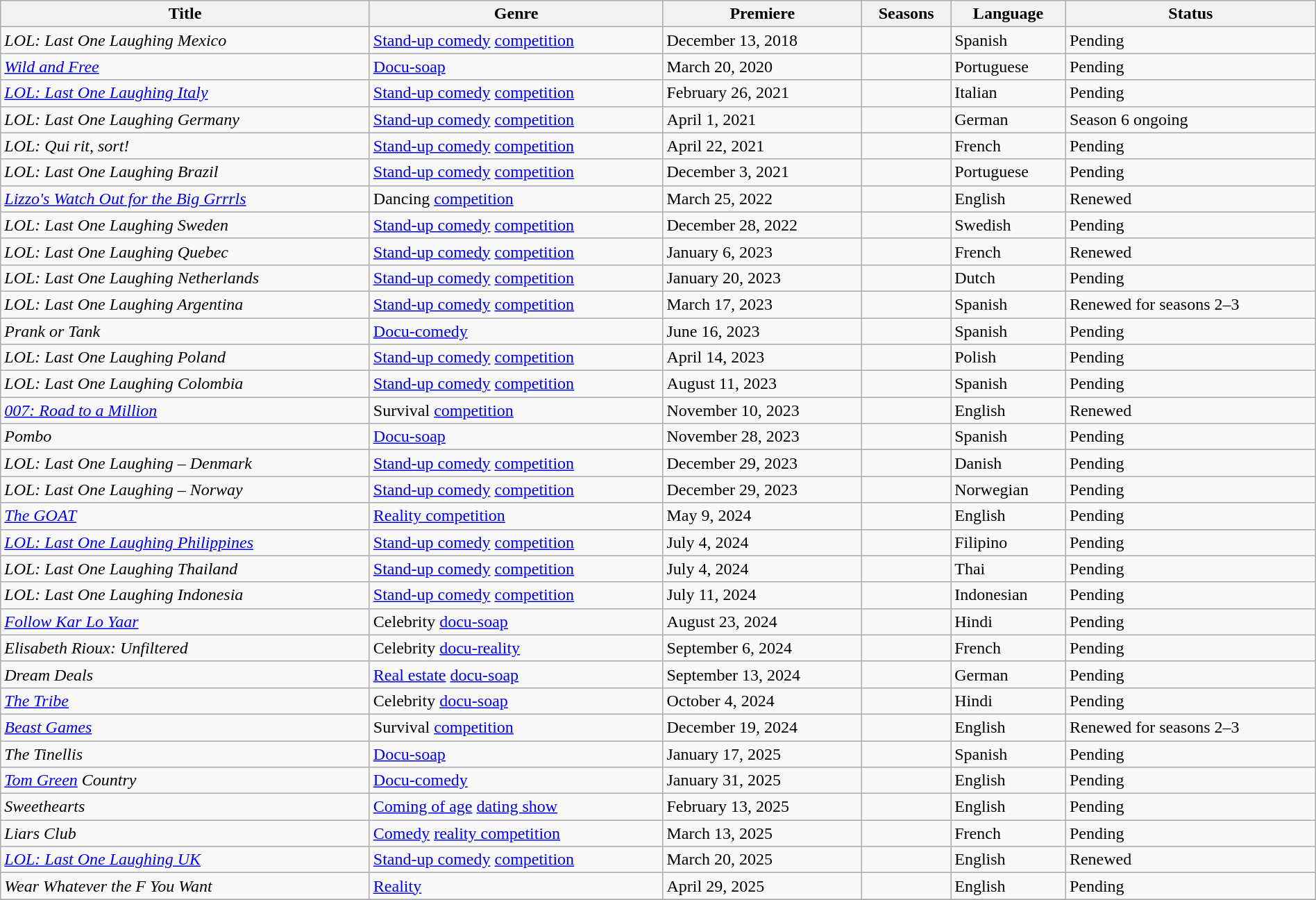<table class="wikitable sortable" style="width:100%;">
<tr>
<th>Title</th>
<th>Genre</th>
<th>Premiere</th>
<th>Seasons</th>
<th>Language</th>
<th>Status</th>
</tr>
<tr>
<td><em>LOL: Last One Laughing Mexico</em></td>
<td><a href='#'>Stand-up comedy</a> <a href='#'>competition</a></td>
<td>December 13, 2018</td>
<td></td>
<td>Spanish</td>
<td>Pending</td>
</tr>
<tr>
<td><em><a href='#'>Wild and Free</a></em></td>
<td><a href='#'>Docu-soap</a></td>
<td>March 20, 2020</td>
<td></td>
<td>Portuguese</td>
<td>Pending</td>
</tr>
<tr>
<td><em><a href='#'>LOL: Last One Laughing Italy</a></em></td>
<td><a href='#'>Stand-up comedy</a> <a href='#'>competition</a></td>
<td>February 26, 2021</td>
<td></td>
<td>Italian</td>
<td>Pending</td>
</tr>
<tr>
<td><em>LOL: Last One Laughing Germany</em></td>
<td><a href='#'>Stand-up comedy</a> <a href='#'>competition</a></td>
<td>April 1, 2021</td>
<td></td>
<td>German</td>
<td>Season 6 ongoing</td>
</tr>
<tr>
<td><em>LOL: Qui rit, sort!</em></td>
<td><a href='#'>Stand-up comedy</a> <a href='#'>competition</a></td>
<td>April 22, 2021</td>
<td></td>
<td>French</td>
<td>Pending</td>
</tr>
<tr>
<td><em>LOL: Last One Laughing Brazil</em></td>
<td><a href='#'>Stand-up comedy</a> <a href='#'>competition</a></td>
<td>December 3, 2021</td>
<td></td>
<td>Portuguese</td>
<td>Pending</td>
</tr>
<tr>
<td><em><a href='#'>Lizzo's Watch Out for the Big Grrrls</a></em></td>
<td>Dancing <a href='#'>competition</a></td>
<td>March 25, 2022</td>
<td></td>
<td>English</td>
<td>Renewed</td>
</tr>
<tr>
<td><em>LOL: Last One Laughing Sweden</em></td>
<td><a href='#'>Stand-up comedy</a> <a href='#'>competition</a></td>
<td>December 28, 2022</td>
<td></td>
<td>Swedish</td>
<td>Pending</td>
</tr>
<tr>
<td><em>LOL: Last One Laughing Quebec</em></td>
<td><a href='#'>Stand-up comedy</a> <a href='#'>competition</a></td>
<td>January 6, 2023</td>
<td></td>
<td>French</td>
<td>Renewed</td>
</tr>
<tr>
<td><em>LOL: Last One Laughing Netherlands</em></td>
<td><a href='#'>Stand-up comedy</a> <a href='#'>competition</a></td>
<td>January 20, 2023</td>
<td></td>
<td>Dutch</td>
<td>Pending</td>
</tr>
<tr>
<td><em>LOL: Last One Laughing Argentina</em></td>
<td><a href='#'>Stand-up comedy</a> <a href='#'>competition</a></td>
<td>March 17, 2023</td>
<td></td>
<td>Spanish</td>
<td>Renewed for seasons 2–3</td>
</tr>
<tr>
<td><em>Prank or Tank</em></td>
<td><a href='#'>Docu-comedy</a></td>
<td>June 16, 2023</td>
<td></td>
<td>Spanish</td>
<td>Pending</td>
</tr>
<tr>
<td><em>LOL: Last One Laughing Poland</em></td>
<td><a href='#'>Stand-up comedy</a> <a href='#'>competition</a></td>
<td>April 14, 2023</td>
<td></td>
<td>Polish</td>
<td>Pending</td>
</tr>
<tr>
<td><em>LOL: Last One Laughing Colombia</em></td>
<td><a href='#'>Stand-up comedy</a> <a href='#'>competition</a></td>
<td>August 11, 2023</td>
<td></td>
<td>Spanish</td>
<td>Pending</td>
</tr>
<tr>
<td><em><a href='#'>007: Road to a Million</a></em></td>
<td>Survival <a href='#'>competition</a></td>
<td>November 10, 2023</td>
<td></td>
<td>English</td>
<td>Renewed</td>
</tr>
<tr>
<td><em>Pombo</em></td>
<td><a href='#'>Docu-soap</a></td>
<td>November 28, 2023</td>
<td></td>
<td>Spanish</td>
<td>Pending</td>
</tr>
<tr>
<td><em>LOL: Last One Laughing – Denmark</em></td>
<td><a href='#'>Stand-up comedy</a> <a href='#'>competition</a></td>
<td>December 29, 2023</td>
<td></td>
<td>Danish</td>
<td>Pending</td>
</tr>
<tr>
<td><em>LOL: Last One Laughing – Norway</em></td>
<td><a href='#'>Stand-up comedy</a> <a href='#'>competition</a></td>
<td>December 29, 2023</td>
<td></td>
<td>Norwegian</td>
<td>Pending</td>
</tr>
<tr>
<td><em><a href='#'>The GOAT</a></em></td>
<td><a href='#'>Reality competition</a></td>
<td>May 9, 2024</td>
<td></td>
<td>English</td>
<td>Pending</td>
</tr>
<tr>
<td><em><a href='#'>LOL: Last One Laughing Philippines</a></em></td>
<td><a href='#'>Stand-up comedy</a> <a href='#'>competition</a></td>
<td>July 4, 2024</td>
<td></td>
<td>Filipino</td>
<td>Pending</td>
</tr>
<tr>
<td><em>LOL: Last One Laughing Thailand</em></td>
<td><a href='#'>Stand-up comedy</a> <a href='#'>competition</a></td>
<td>July 4, 2024</td>
<td></td>
<td>Thai</td>
<td>Pending</td>
</tr>
<tr>
<td><em>LOL: Last One Laughing Indonesia</em></td>
<td><a href='#'>Stand-up comedy</a> <a href='#'>competition</a></td>
<td>July 11, 2024</td>
<td></td>
<td>Indonesian</td>
<td>Pending</td>
</tr>
<tr>
<td><em><a href='#'>Follow Kar Lo Yaar</a></em></td>
<td>Celebrity <a href='#'>docu-soap</a></td>
<td>August 23, 2024</td>
<td></td>
<td>Hindi</td>
<td>Pending</td>
</tr>
<tr>
<td><em>Elisabeth Rioux: Unfiltered</em></td>
<td>Celebrity <a href='#'>docu-reality</a></td>
<td>September 6, 2024</td>
<td></td>
<td>French</td>
<td>Pending</td>
</tr>
<tr>
<td><em>Dream Deals</em></td>
<td><a href='#'>Real estate</a> <a href='#'>docu-soap</a></td>
<td>September 13, 2024</td>
<td></td>
<td>German</td>
<td>Pending</td>
</tr>
<tr>
<td><em><a href='#'>The Tribe</a></em></td>
<td>Celebrity <a href='#'>docu-soap</a></td>
<td>October 4, 2024</td>
<td></td>
<td>Hindi</td>
<td>Pending</td>
</tr>
<tr>
<td><em><a href='#'>Beast Games</a></em></td>
<td>Survival <a href='#'>competition</a></td>
<td>December 19, 2024</td>
<td></td>
<td>English</td>
<td>Renewed for seasons 2–3</td>
</tr>
<tr>
<td><em>The Tinellis</em></td>
<td><a href='#'>Docu-soap</a></td>
<td>January 17, 2025</td>
<td></td>
<td>Spanish</td>
<td>Pending</td>
</tr>
<tr>
<td><em><a href='#'>Tom Green</a> Country</em></td>
<td><a href='#'>Docu-comedy</a></td>
<td>January 31, 2025</td>
<td></td>
<td>English</td>
<td>Pending</td>
</tr>
<tr>
<td><em>Sweethearts</em></td>
<td><a href='#'>Coming of age</a> <a href='#'>dating show</a></td>
<td>February 13, 2025</td>
<td></td>
<td>English</td>
<td>Pending</td>
</tr>
<tr>
<td><em>Liars Club</em></td>
<td><a href='#'>Comedy</a> <a href='#'>reality competition</a></td>
<td>March 13, 2025</td>
<td></td>
<td>French</td>
<td>Pending</td>
</tr>
<tr>
<td><em><a href='#'>LOL: Last One Laughing UK</a></em></td>
<td><a href='#'>Stand-up comedy</a> <a href='#'>competition</a></td>
<td>March 20, 2025</td>
<td></td>
<td>English</td>
<td>Renewed</td>
</tr>
<tr>
<td><em>Wear Whatever the F You Want</em></td>
<td><a href='#'>Reality</a></td>
<td>April 29, 2025</td>
<td></td>
<td>English</td>
<td>Pending</td>
</tr>
<tr>
</tr>
</table>
